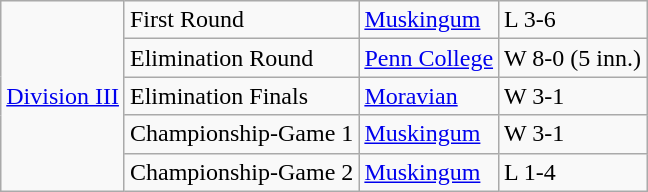<table class="wikitable">
<tr>
<td rowspan="5"><a href='#'>Division III</a></td>
<td>First Round</td>
<td><a href='#'>Muskingum</a></td>
<td>L 3-6</td>
</tr>
<tr>
<td>Elimination Round</td>
<td><a href='#'>Penn College</a></td>
<td>W 8-0 (5 inn.)</td>
</tr>
<tr>
<td>Elimination Finals</td>
<td><a href='#'>Moravian</a></td>
<td>W 3-1</td>
</tr>
<tr>
<td>Championship-Game 1</td>
<td><a href='#'>Muskingum</a></td>
<td>W 3-1</td>
</tr>
<tr>
<td>Championship-Game 2</td>
<td><a href='#'>Muskingum</a></td>
<td>L 1-4</td>
</tr>
</table>
